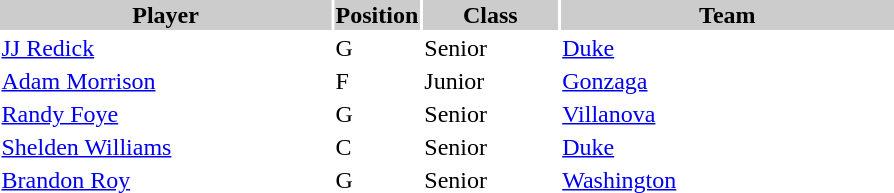<table style="width:600px" "border:'1' 'solid' 'gray'">
<tr>
<th style="background:#ccc; width:40%;">Player</th>
<th style="background:#ccc; width:4%;">Position</th>
<th style="background:#ccc; width:16%;">Class</th>
<th style="background:#ccc; width:40%;">Team</th>
</tr>
<tr>
<td><a href='#'>JJ Redick</a></td>
<td>G</td>
<td>Senior</td>
<td><a href='#'>Duke</a></td>
</tr>
<tr>
<td><a href='#'>Adam Morrison</a></td>
<td>F</td>
<td>Junior</td>
<td><a href='#'>Gonzaga</a></td>
</tr>
<tr>
<td><a href='#'>Randy Foye</a></td>
<td>G</td>
<td>Senior</td>
<td><a href='#'>Villanova</a></td>
</tr>
<tr>
<td><a href='#'>Shelden Williams</a></td>
<td>C</td>
<td>Senior</td>
<td><a href='#'>Duke</a></td>
</tr>
<tr>
<td><a href='#'>Brandon Roy</a></td>
<td>G</td>
<td>Senior</td>
<td><a href='#'>Washington</a></td>
</tr>
</table>
